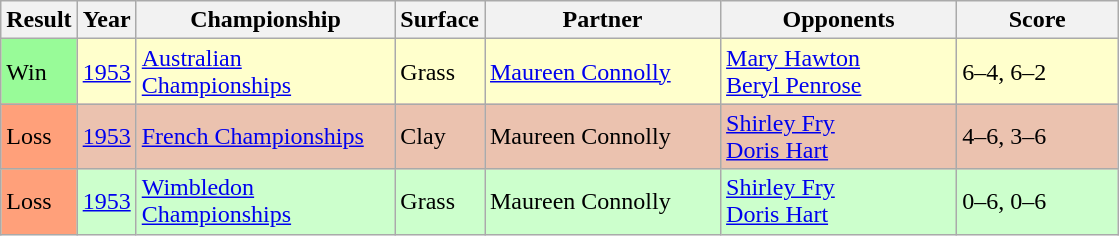<table class="sortable wikitable">
<tr>
<th style="width:40px">Result</th>
<th style="width:30px">Year</th>
<th style="width:165px">Championship</th>
<th style="width:50px">Surface</th>
<th style="width:150px">Partner</th>
<th style="width:150px">Opponents</th>
<th style="width:100px" class="unsortable">Score</th>
</tr>
<tr style="background:#ffffcc">
<td style="background:#98FB98">Win</td>
<td><a href='#'>1953</a></td>
<td><a href='#'>Australian Championships</a></td>
<td>Grass</td>
<td> <a href='#'>Maureen Connolly</a></td>
<td> <a href='#'>Mary Hawton</a> <br>  <a href='#'>Beryl Penrose</a></td>
<td>6–4, 6–2</td>
</tr>
<tr style="background:#ebc2af">
<td style="background:#FFA07A">Loss</td>
<td><a href='#'>1953</a></td>
<td><a href='#'>French Championships</a></td>
<td>Clay</td>
<td> Maureen Connolly</td>
<td> <a href='#'>Shirley Fry</a> <br>  <a href='#'>Doris Hart</a></td>
<td>4–6, 3–6</td>
</tr>
<tr style="background:#ccffcc">
<td style="background:#FFA07A">Loss</td>
<td><a href='#'>1953</a></td>
<td><a href='#'>Wimbledon Championships</a></td>
<td>Grass</td>
<td> Maureen Connolly</td>
<td> <a href='#'>Shirley Fry</a> <br>  <a href='#'>Doris Hart</a></td>
<td>0–6, 0–6</td>
</tr>
</table>
